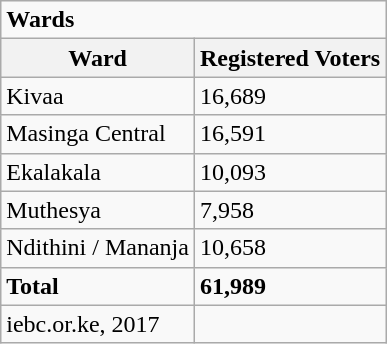<table class="wikitable">
<tr>
<td colspan="2"><strong>Wards</strong></td>
</tr>
<tr>
<th>Ward</th>
<th>Registered Voters</th>
</tr>
<tr>
<td>Kivaa</td>
<td>16,689</td>
</tr>
<tr>
<td>Masinga Central</td>
<td>16,591</td>
</tr>
<tr>
<td>Ekalakala</td>
<td>10,093</td>
</tr>
<tr>
<td>Muthesya</td>
<td>7,958</td>
</tr>
<tr>
<td>Ndithini / Mananja</td>
<td>10,658</td>
</tr>
<tr>
<td><strong>Total</strong></td>
<td><strong>61,989</strong></td>
</tr>
<tr>
<td>iebc.or.ke, 2017</td>
<td></td>
</tr>
</table>
